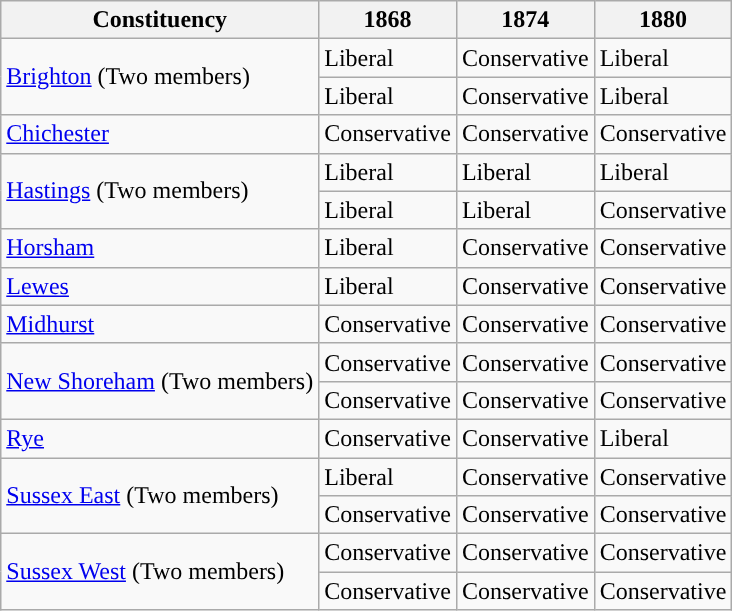<table class="wikitable">
<tr>
<th>Constituency</th>
<th>1868</th>
<th>1874</th>
<th>1880</th>
</tr>
<tr>
<td rowspan="2"><a href='#'>Brighton</a> (Two members)</td>
<td>Liberal</td>
<td>Conservative</td>
<td>Liberal</td>
</tr>
<tr>
<td>Liberal</td>
<td>Conservative</td>
<td>Liberal</td>
</tr>
<tr>
<td><a href='#'>Chichester</a></td>
<td>Conservative</td>
<td>Conservative</td>
<td>Conservative</td>
</tr>
<tr>
<td rowspan="2"><a href='#'>Hastings</a> (Two members)</td>
<td>Liberal</td>
<td>Liberal</td>
<td>Liberal</td>
</tr>
<tr>
<td>Liberal</td>
<td>Liberal</td>
<td>Conservative</td>
</tr>
<tr>
<td><a href='#'>Horsham</a></td>
<td>Liberal</td>
<td>Conservative</td>
<td>Conservative</td>
</tr>
<tr>
<td><a href='#'>Lewes</a></td>
<td>Liberal</td>
<td>Conservative</td>
<td>Conservative</td>
</tr>
<tr>
<td><a href='#'>Midhurst</a></td>
<td>Conservative</td>
<td>Conservative</td>
<td>Conservative</td>
</tr>
<tr>
<td rowspan="2"><a href='#'>New Shoreham</a> (Two members)</td>
<td>Conservative</td>
<td>Conservative</td>
<td>Conservative</td>
</tr>
<tr>
<td>Conservative</td>
<td>Conservative</td>
<td>Conservative</td>
</tr>
<tr>
<td><a href='#'>Rye</a></td>
<td>Conservative</td>
<td>Conservative</td>
<td>Liberal</td>
</tr>
<tr>
<td rowspan="2"><a href='#'>Sussex East</a> (Two members)</td>
<td>Liberal</td>
<td>Conservative</td>
<td>Conservative</td>
</tr>
<tr>
<td>Conservative</td>
<td>Conservative</td>
<td>Conservative</td>
</tr>
<tr>
<td rowspan="2"><a href='#'>Sussex West</a> (Two members)</td>
<td>Conservative</td>
<td>Conservative</td>
<td>Conservative</td>
</tr>
<tr>
<td>Conservative</td>
<td>Conservative</td>
<td>Conservative</td>
</tr>
</table>
